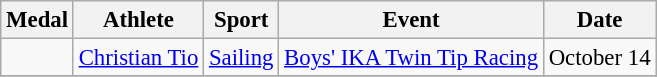<table class="wikitable sortable" style="font-size:95%">
<tr>
<th>Medal</th>
<th>Athlete</th>
<th>Sport</th>
<th>Event</th>
<th>Date</th>
</tr>
<tr>
<td></td>
<td><a href='#'>Christian Tio</a></td>
<td><a href='#'>Sailing</a></td>
<td><a href='#'>Boys' IKA Twin Tip Racing</a></td>
<td>October 14</td>
</tr>
<tr>
</tr>
</table>
